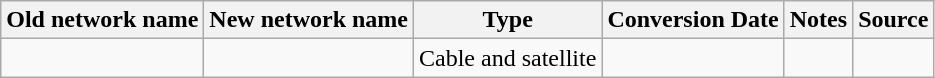<table class="wikitable">
<tr>
<th>Old network name</th>
<th>New network name</th>
<th>Type</th>
<th>Conversion Date</th>
<th>Notes</th>
<th>Source</th>
</tr>
<tr>
<td></td>
<td></td>
<td>Cable and satellite</td>
<td></td>
<td></td>
<td></td>
</tr>
</table>
